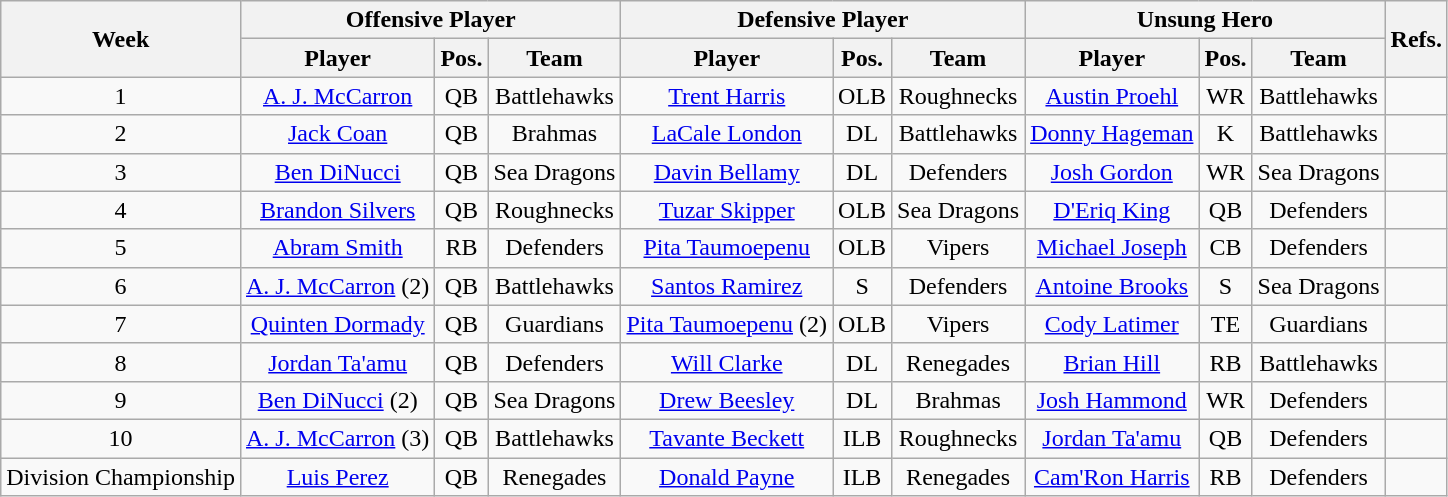<table class="wikitable sortable" style="font-size:; text-align:center; width:">
<tr>
<th rowspan="2" width="">Week</th>
<th colspan="3" width="">Offensive Player</th>
<th colspan="3" width="">Defensive Player</th>
<th colspan="3" width="">Unsung Hero</th>
<th rowspan="2" width="">Refs.</th>
</tr>
<tr>
<th>Player</th>
<th>Pos.</th>
<th>Team</th>
<th>Player</th>
<th>Pos.</th>
<th>Team</th>
<th>Player</th>
<th>Pos.</th>
<th>Team</th>
</tr>
<tr>
<td>1</td>
<td><a href='#'>A. J. McCarron</a></td>
<td>QB</td>
<td>Battlehawks</td>
<td><a href='#'>Trent Harris</a></td>
<td>OLB</td>
<td>Roughnecks</td>
<td><a href='#'>Austin Proehl</a></td>
<td>WR</td>
<td>Battlehawks</td>
<td></td>
</tr>
<tr>
<td>2</td>
<td><a href='#'>Jack Coan</a></td>
<td>QB</td>
<td>Brahmas</td>
<td><a href='#'>LaCale London</a></td>
<td>DL</td>
<td>Battlehawks</td>
<td><a href='#'>Donny Hageman</a></td>
<td>K</td>
<td>Battlehawks</td>
<td></td>
</tr>
<tr>
<td>3</td>
<td><a href='#'>Ben DiNucci</a></td>
<td>QB</td>
<td>Sea Dragons</td>
<td><a href='#'>Davin Bellamy</a></td>
<td>DL</td>
<td>Defenders</td>
<td><a href='#'>Josh Gordon</a></td>
<td>WR</td>
<td>Sea Dragons</td>
<td></td>
</tr>
<tr>
<td>4</td>
<td><a href='#'>Brandon Silvers</a></td>
<td>QB</td>
<td>Roughnecks</td>
<td><a href='#'>Tuzar Skipper</a></td>
<td>OLB</td>
<td>Sea Dragons</td>
<td><a href='#'>D'Eriq King</a></td>
<td>QB</td>
<td>Defenders</td>
<td></td>
</tr>
<tr>
<td>5</td>
<td><a href='#'>Abram Smith</a></td>
<td>RB</td>
<td>Defenders</td>
<td><a href='#'>Pita Taumoepenu</a></td>
<td>OLB</td>
<td>Vipers</td>
<td><a href='#'>Michael Joseph</a></td>
<td>CB</td>
<td>Defenders</td>
<td></td>
</tr>
<tr>
<td>6</td>
<td><a href='#'>A. J. McCarron</a> (2)</td>
<td>QB</td>
<td>Battlehawks</td>
<td><a href='#'>Santos Ramirez</a></td>
<td>S</td>
<td>Defenders</td>
<td><a href='#'>Antoine Brooks</a></td>
<td>S</td>
<td>Sea Dragons</td>
<td></td>
</tr>
<tr>
<td>7</td>
<td><a href='#'>Quinten Dormady</a></td>
<td>QB</td>
<td>Guardians</td>
<td><a href='#'>Pita Taumoepenu</a> (2)</td>
<td>OLB</td>
<td>Vipers</td>
<td><a href='#'>Cody Latimer</a></td>
<td>TE</td>
<td>Guardians</td>
<td></td>
</tr>
<tr>
<td>8</td>
<td><a href='#'>Jordan Ta'amu</a></td>
<td>QB</td>
<td>Defenders</td>
<td><a href='#'>Will Clarke</a></td>
<td>DL</td>
<td>Renegades</td>
<td><a href='#'>Brian Hill</a></td>
<td>RB</td>
<td>Battlehawks</td>
<td></td>
</tr>
<tr>
<td>9</td>
<td><a href='#'>Ben DiNucci</a> (2)</td>
<td>QB</td>
<td>Sea Dragons</td>
<td><a href='#'>Drew Beesley</a></td>
<td>DL</td>
<td>Brahmas</td>
<td><a href='#'>Josh Hammond</a></td>
<td>WR</td>
<td>Defenders</td>
<td></td>
</tr>
<tr>
<td>10</td>
<td><a href='#'>A. J. McCarron</a> (3)</td>
<td>QB</td>
<td>Battlehawks</td>
<td><a href='#'>Tavante Beckett</a></td>
<td>ILB</td>
<td>Roughnecks</td>
<td><a href='#'>Jordan Ta'amu</a></td>
<td>QB</td>
<td>Defenders</td>
<td></td>
</tr>
<tr>
<td>Division Championship</td>
<td><a href='#'>Luis Perez</a></td>
<td>QB</td>
<td>Renegades</td>
<td><a href='#'>Donald Payne</a></td>
<td>ILB</td>
<td>Renegades</td>
<td><a href='#'>Cam'Ron Harris</a></td>
<td>RB</td>
<td>Defenders</td>
<td></td>
</tr>
</table>
